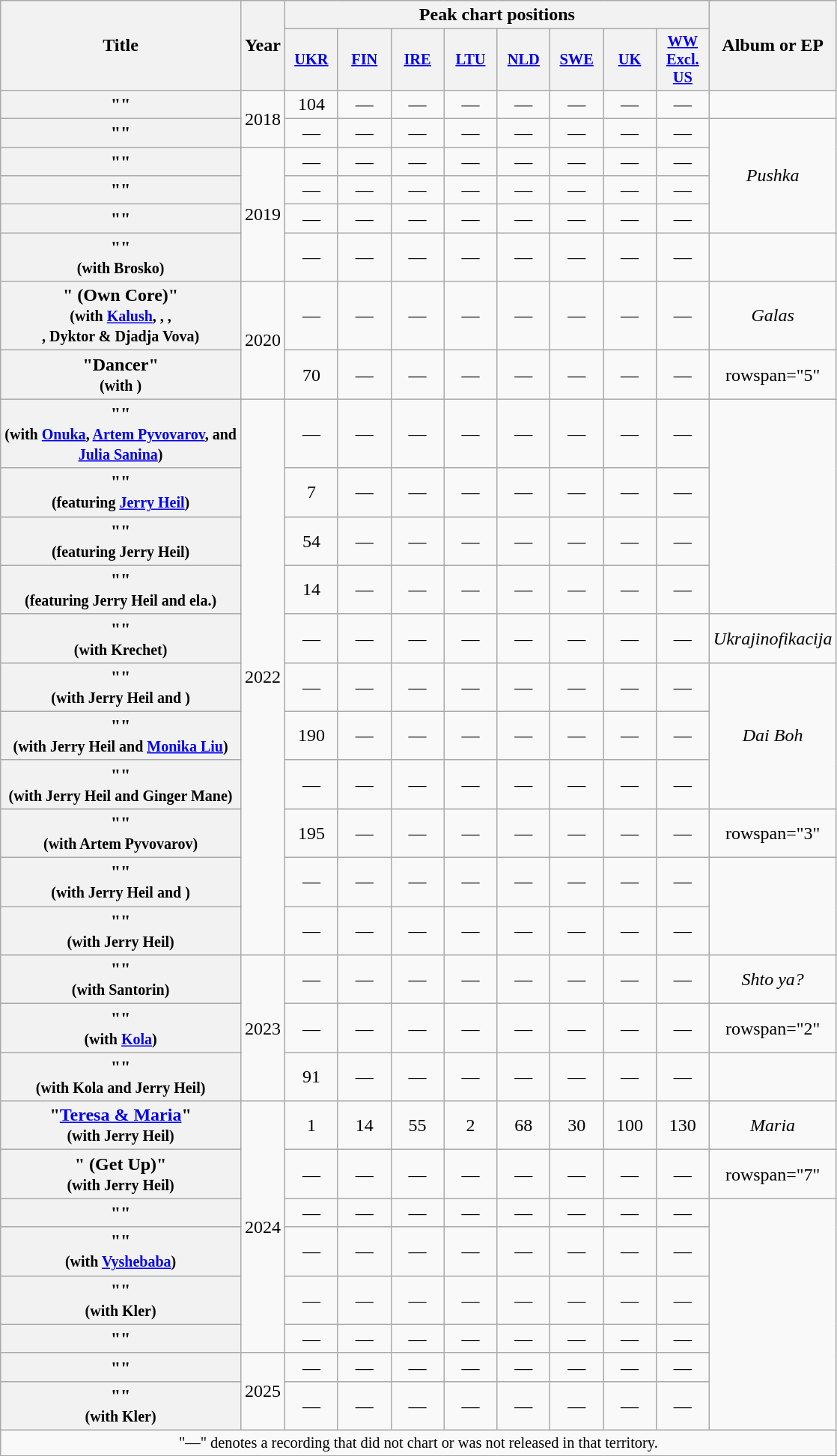<table class="wikitable plainrowheaders" style="text-align:center;">
<tr>
<th scope="col" rowspan="2">Title</th>
<th scope="col" rowspan="2">Year</th>
<th scope="col" colspan="8">Peak chart positions</th>
<th scope="col" rowspan="2">Album or EP</th>
</tr>
<tr>
<th scope="col" style="width:3em;font-size:85%;"><a href='#'>UKR</a><br></th>
<th scope="col" style="width:3em;font-size:85%;"><a href='#'>FIN</a><br></th>
<th scope="col" style="width:3em;font-size:85%;"><a href='#'>IRE</a><br></th>
<th scope="col" style="width:3em;font-size:85%;"><a href='#'>LTU</a><br></th>
<th scope="col" style="width:3em;font-size:85%;"><a href='#'>NLD</a><br></th>
<th scope="col" style="width:3em;font-size:85%;"><a href='#'>SWE</a><br></th>
<th scope="col" style="width:3em;font-size:85%;"><a href='#'>UK</a><br></th>
<th scope="col" style="width:3em;font-size:85%;"><a href='#'>WW<br>Excl. US</a><br></th>
</tr>
<tr>
<th scope="row">""</th>
<td rowspan="2">2018</td>
<td>104</td>
<td>—</td>
<td>—</td>
<td>—</td>
<td>—</td>
<td>—</td>
<td>—</td>
<td>—</td>
<td></td>
</tr>
<tr>
<th scope="row">""</th>
<td>—</td>
<td>—</td>
<td>—</td>
<td>—</td>
<td>—</td>
<td>—</td>
<td>—</td>
<td>—</td>
<td rowspan="4"><em>Pushka</em></td>
</tr>
<tr>
<th scope="row">""</th>
<td rowspan="4">2019</td>
<td>—</td>
<td>—</td>
<td>—</td>
<td>—</td>
<td>—</td>
<td>—</td>
<td>—</td>
<td>—</td>
</tr>
<tr>
<th scope="row">""</th>
<td>—</td>
<td>—</td>
<td>—</td>
<td>—</td>
<td>—</td>
<td>—</td>
<td>—</td>
<td>—</td>
</tr>
<tr>
<th scope="row">""</th>
<td>—</td>
<td>—</td>
<td>—</td>
<td>—</td>
<td>—</td>
<td>—</td>
<td>—</td>
<td>—</td>
</tr>
<tr>
<th scope="row">""<br><small>(with Brosko)</small></th>
<td>—</td>
<td>—</td>
<td>—</td>
<td>—</td>
<td>—</td>
<td>—</td>
<td>—</td>
<td>—</td>
<td></td>
</tr>
<tr>
<th scope="row">" (Own Core)"<br><small>(with <a href='#'>Kalush</a>, , ,<br>, Dyktor & Djadja Vova)</small></th>
<td rowspan="2">2020</td>
<td>—</td>
<td>—</td>
<td>—</td>
<td>—</td>
<td>—</td>
<td>—</td>
<td>—</td>
<td>—</td>
<td><em>Galas</em></td>
</tr>
<tr>
<th scope="row">"Dancer"<br><small>(with )</small></th>
<td>70</td>
<td>—</td>
<td>—</td>
<td>—</td>
<td>—</td>
<td>—</td>
<td>—</td>
<td>—</td>
<td>rowspan="5" </td>
</tr>
<tr>
<th scope="row">""<br><small>(with <a href='#'>Onuka</a>, <a href='#'>Artem Pyvovarov</a>, and<br><a href='#'>Julia Sanina</a>)</small></th>
<td rowspan="11">2022</td>
<td>—</td>
<td>—</td>
<td>—</td>
<td>—</td>
<td>—</td>
<td>—</td>
<td>—</td>
<td>—</td>
</tr>
<tr>
<th scope="row">""<br><small>(featuring <a href='#'>Jerry Heil</a>)</small></th>
<td>7</td>
<td>—</td>
<td>—</td>
<td>—</td>
<td>—</td>
<td>—</td>
<td>—</td>
<td>—</td>
</tr>
<tr>
<th scope="row">""<br><small>(featuring Jerry Heil)</small></th>
<td>54</td>
<td>—</td>
<td>—</td>
<td>—</td>
<td>—</td>
<td>—</td>
<td>—</td>
<td>—</td>
</tr>
<tr>
<th scope="row">""<br><small>(featuring Jerry Heil and ela.)</small></th>
<td>14</td>
<td>—</td>
<td>—</td>
<td>—</td>
<td>—</td>
<td>—</td>
<td>—</td>
<td>—</td>
</tr>
<tr>
<th scope="row">""<br><small>(with Krechet)</small></th>
<td>—</td>
<td>—</td>
<td>—</td>
<td>—</td>
<td>—</td>
<td>—</td>
<td>—</td>
<td>—</td>
<td><em>Ukrajinofikacija</em></td>
</tr>
<tr>
<th scope="row">""<br><small>(with Jerry Heil and )</small></th>
<td>—</td>
<td>—</td>
<td>—</td>
<td>—</td>
<td>—</td>
<td>—</td>
<td>—</td>
<td>—</td>
<td rowspan="3"><em>Dai Boh</em></td>
</tr>
<tr>
<th scope="row">""<br><small>(with Jerry Heil and <a href='#'>Monika Liu</a>)</small></th>
<td>190</td>
<td>—</td>
<td>—</td>
<td>—</td>
<td>—</td>
<td>—</td>
<td>—</td>
<td>—</td>
</tr>
<tr>
<th scope="row">""<br><small>(with Jerry Heil and Ginger Mane)</small></th>
<td>—</td>
<td>—</td>
<td>—</td>
<td>—</td>
<td>—</td>
<td>—</td>
<td>—</td>
<td>—</td>
</tr>
<tr>
<th scope="row">""<br><small>(with Artem Pyvovarov)</small></th>
<td>195</td>
<td>—</td>
<td>—</td>
<td>—</td>
<td>—</td>
<td>—</td>
<td>—</td>
<td>—</td>
<td>rowspan="3" </td>
</tr>
<tr>
<th scope="row">""<br><small>(with Jerry Heil and )</small></th>
<td>—</td>
<td>—</td>
<td>—</td>
<td>—</td>
<td>—</td>
<td>—</td>
<td>—</td>
<td>—</td>
</tr>
<tr>
<th scope="row">""<br><small>(with Jerry Heil)</small></th>
<td>—</td>
<td>—</td>
<td>—</td>
<td>—</td>
<td>—</td>
<td>—</td>
<td>—</td>
<td>—</td>
</tr>
<tr>
<th scope="row">""<br><small>(with Santorin)</small></th>
<td rowspan="3">2023</td>
<td>—</td>
<td>—</td>
<td>—</td>
<td>—</td>
<td>—</td>
<td>—</td>
<td>—</td>
<td>—</td>
<td><em>Shto ya?</em></td>
</tr>
<tr>
<th scope="row">""<br><small>(with <a href='#'>Kola</a>)</small></th>
<td>—</td>
<td>—</td>
<td>—</td>
<td>—</td>
<td>—</td>
<td>—</td>
<td>—</td>
<td>—</td>
<td>rowspan="2" </td>
</tr>
<tr>
<th scope="row">""<br><small>(with Kola and Jerry Heil)</small></th>
<td>91</td>
<td>—</td>
<td>—</td>
<td>—</td>
<td>—</td>
<td>—</td>
<td>—</td>
<td>—</td>
</tr>
<tr>
<th scope="row">"<a href='#'>Teresa & Maria</a>"<br><small>(with Jerry Heil)</small></th>
<td rowspan="6">2024</td>
<td>1</td>
<td>14</td>
<td>55</td>
<td>2</td>
<td>68</td>
<td>30</td>
<td>100</td>
<td>130</td>
<td><em>Maria</em></td>
</tr>
<tr>
<th scope="row">" (Get Up)"<br><small>(with Jerry Heil)</small></th>
<td>—</td>
<td>—</td>
<td>—</td>
<td>—</td>
<td>—</td>
<td>—</td>
<td>—</td>
<td>—</td>
<td>rowspan="7" </td>
</tr>
<tr>
<th scope="row">""</th>
<td>—</td>
<td>—</td>
<td>—</td>
<td>—</td>
<td>—</td>
<td>—</td>
<td>—</td>
<td>—</td>
</tr>
<tr>
<th scope="row">""<br><small>(with <a href='#'>Vyshebaba</a>)</small></th>
<td>—</td>
<td>—</td>
<td>—</td>
<td>—</td>
<td>—</td>
<td>—</td>
<td>—</td>
<td>—</td>
</tr>
<tr>
<th scope="row">""<br><small>(with Kler)</small></th>
<td>—</td>
<td>—</td>
<td>—</td>
<td>—</td>
<td>—</td>
<td>—</td>
<td>—</td>
<td>—</td>
</tr>
<tr>
<th scope="row">""</th>
<td>—</td>
<td>—</td>
<td>—</td>
<td>—</td>
<td>—</td>
<td>—</td>
<td>—</td>
<td>—</td>
</tr>
<tr>
<th scope="row">""</th>
<td rowspan="2">2025</td>
<td>—</td>
<td>—</td>
<td>—</td>
<td>—</td>
<td>—</td>
<td>—</td>
<td>—</td>
<td>—</td>
</tr>
<tr>
<th scope="row">""<br><small>(with Kler)</small></th>
<td>—</td>
<td>—</td>
<td>—</td>
<td>—</td>
<td>—</td>
<td>—</td>
<td>—</td>
<td>—</td>
</tr>
<tr>
<td colspan="11" style="font-size:85%">"—" denotes a recording that did not chart or was not released in that territory.</td>
</tr>
</table>
